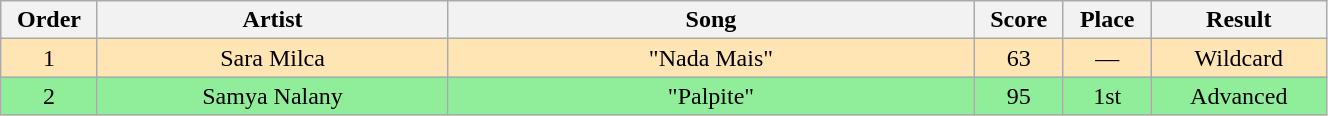<table class="wikitable" style="text-align:center; width:70%;">
<tr>
<th scope="col" width="05%">Order</th>
<th scope="col" width="20%">Artist</th>
<th scope="col" width="30%">Song</th>
<th scope="col" width="05%">Score</th>
<th scope="col" width="05%">Place</th>
<th scope="col" width="10%">Result</th>
</tr>
<tr bgcolor=FFE5B4>
<td>1</td>
<td>Sara Milca</td>
<td>"Nada Mais"</td>
<td>63</td>
<td>—</td>
<td>Wildcard</td>
</tr>
<tr bgcolor=90EE9B>
<td>2</td>
<td>Samya Nalany</td>
<td>"Palpite"</td>
<td>95</td>
<td>1st</td>
<td>Advanced</td>
</tr>
</table>
